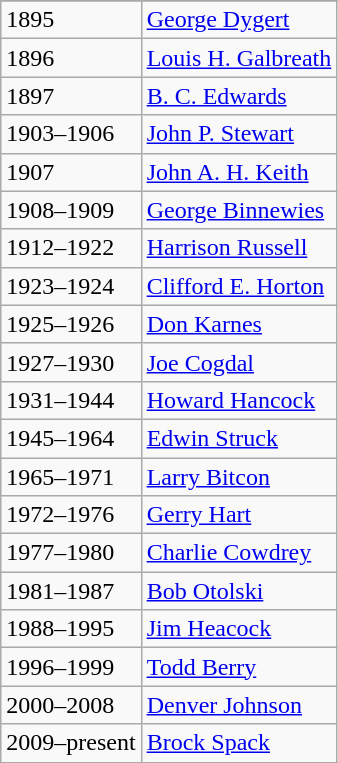<table class="wikitable">
<tr>
</tr>
<tr>
<td>1895</td>
<td><a href='#'>George Dygert</a></td>
</tr>
<tr>
<td>1896</td>
<td><a href='#'>Louis H. Galbreath</a></td>
</tr>
<tr>
<td>1897</td>
<td><a href='#'>B. C. Edwards</a></td>
</tr>
<tr>
<td>1903–1906</td>
<td><a href='#'>John P. Stewart</a></td>
</tr>
<tr>
<td>1907</td>
<td><a href='#'>John A. H. Keith</a></td>
</tr>
<tr>
<td>1908–1909</td>
<td><a href='#'>George Binnewies</a></td>
</tr>
<tr>
<td>1912–1922</td>
<td><a href='#'>Harrison Russell</a></td>
</tr>
<tr>
<td>1923–1924</td>
<td><a href='#'>Clifford E. Horton</a></td>
</tr>
<tr>
<td>1925–1926</td>
<td><a href='#'>Don Karnes</a></td>
</tr>
<tr>
<td>1927–1930</td>
<td><a href='#'>Joe Cogdal</a></td>
</tr>
<tr>
<td>1931–1944</td>
<td><a href='#'>Howard Hancock</a></td>
</tr>
<tr>
<td>1945–1964</td>
<td><a href='#'>Edwin Struck</a></td>
</tr>
<tr>
<td>1965–1971</td>
<td><a href='#'>Larry Bitcon</a></td>
</tr>
<tr>
<td>1972–1976</td>
<td><a href='#'>Gerry Hart</a></td>
</tr>
<tr>
<td>1977–1980</td>
<td><a href='#'>Charlie Cowdrey</a></td>
</tr>
<tr>
<td>1981–1987</td>
<td><a href='#'>Bob Otolski</a></td>
</tr>
<tr>
<td>1988–1995</td>
<td><a href='#'>Jim Heacock</a></td>
</tr>
<tr>
<td>1996–1999</td>
<td><a href='#'>Todd Berry</a></td>
</tr>
<tr>
<td>2000–2008</td>
<td><a href='#'>Denver Johnson</a></td>
</tr>
<tr>
<td>2009–present</td>
<td><a href='#'>Brock Spack</a></td>
</tr>
</table>
